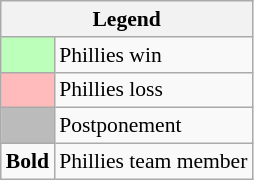<table class="wikitable" style="font-size:90%">
<tr>
<th colspan="2">Legend</th>
</tr>
<tr>
<td style="background:#bfb;"> </td>
<td>Phillies win</td>
</tr>
<tr>
<td style="background:#fbb;"> </td>
<td>Phillies loss</td>
</tr>
<tr>
<td style="background:#bbb;"> </td>
<td>Postponement</td>
</tr>
<tr>
<td><strong>Bold</strong></td>
<td>Phillies team member</td>
</tr>
</table>
